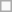<table class=wikitable>
<tr>
<td> </td>
</tr>
</table>
